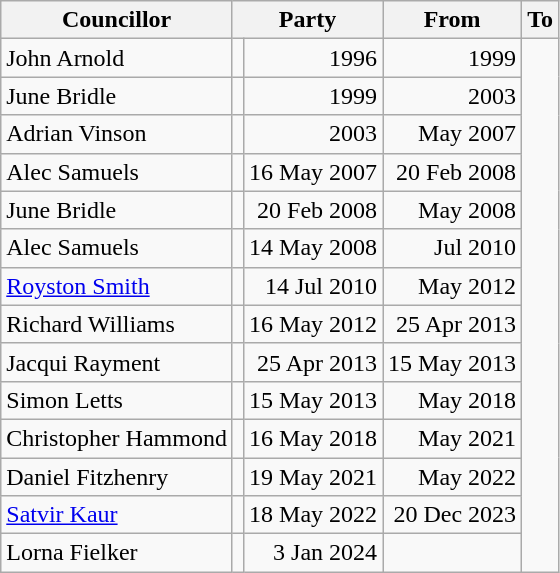<table class=wikitable>
<tr>
<th>Councillor</th>
<th colspan=2>Party</th>
<th>From</th>
<th>To</th>
</tr>
<tr>
<td>John Arnold</td>
<td></td>
<td align=right>1996</td>
<td align=right>1999</td>
</tr>
<tr>
<td>June Bridle</td>
<td></td>
<td align=right>1999</td>
<td align=right>2003</td>
</tr>
<tr>
<td>Adrian Vinson</td>
<td></td>
<td align=right>2003</td>
<td align=right>May 2007</td>
</tr>
<tr>
<td>Alec Samuels</td>
<td></td>
<td align=right>16 May 2007</td>
<td align=right>20 Feb 2008</td>
</tr>
<tr>
<td>June Bridle</td>
<td></td>
<td align=right>20 Feb 2008</td>
<td align=right>May 2008</td>
</tr>
<tr>
<td>Alec Samuels</td>
<td></td>
<td align=right>14 May 2008</td>
<td align=right>Jul 2010</td>
</tr>
<tr>
<td><a href='#'>Royston Smith</a></td>
<td></td>
<td align=right>14 Jul 2010</td>
<td align=right>May 2012</td>
</tr>
<tr>
<td>Richard Williams</td>
<td></td>
<td align=right>16 May 2012</td>
<td align=right>25 Apr 2013</td>
</tr>
<tr>
<td>Jacqui Rayment</td>
<td></td>
<td align=right>25 Apr 2013</td>
<td align=right>15 May 2013</td>
</tr>
<tr>
<td>Simon Letts</td>
<td></td>
<td align=right>15 May 2013</td>
<td align=right>May 2018</td>
</tr>
<tr>
<td>Christopher Hammond</td>
<td></td>
<td align=right>16 May 2018</td>
<td align=right>May 2021</td>
</tr>
<tr>
<td>Daniel Fitzhenry</td>
<td></td>
<td align=right>19 May 2021</td>
<td align=right>May 2022</td>
</tr>
<tr>
<td><a href='#'>Satvir Kaur</a></td>
<td></td>
<td align=right>18 May 2022</td>
<td align=right>20 Dec 2023</td>
</tr>
<tr>
<td>Lorna Fielker</td>
<td></td>
<td align=right>3 Jan 2024</td>
<td></td>
</tr>
</table>
